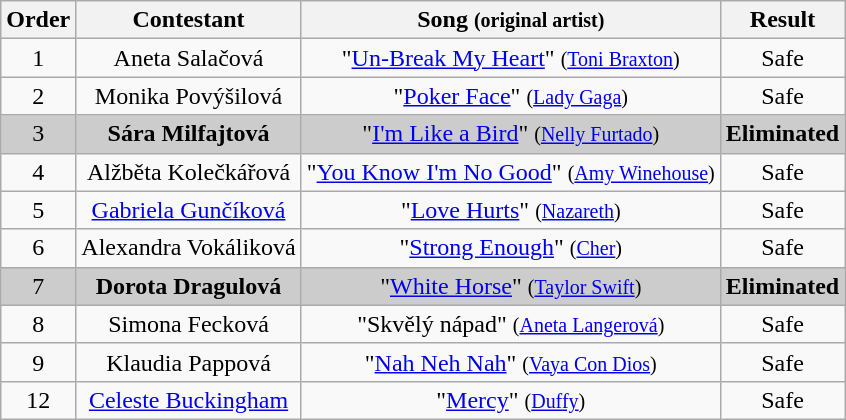<table class="wikitable plainrowheaders" style="text-align:center;">
<tr>
<th scope="col">Order</th>
<th scope="col">Contestant</th>
<th scope="col">Song <small>(original artist)</small></th>
<th scope="col">Result</th>
</tr>
<tr>
<td>1</td>
<td>Aneta Salačová</td>
<td>"<a href='#'>Un-Break My Heart</a>" <small>(<a href='#'>Toni Braxton</a>)</small></td>
<td>Safe</td>
</tr>
<tr>
<td>2</td>
<td>Monika Povýšilová</td>
<td>"<a href='#'>Poker Face</a>" <small>(<a href='#'>Lady Gaga</a>)</small></td>
<td>Safe</td>
</tr>
<tr style="background:#ccc;">
<td>3</td>
<td><strong>Sára Milfajtová</strong></td>
<td>"<a href='#'>I'm Like a Bird</a>" <small>(<a href='#'>Nelly Furtado</a>)</small></td>
<td><strong>Eliminated</strong></td>
</tr>
<tr>
<td>4</td>
<td>Alžběta Kolečkářová</td>
<td>"<a href='#'>You Know I'm No Good</a>" <small>(<a href='#'>Amy Winehouse</a>)</small></td>
<td>Safe</td>
</tr>
<tr>
<td>5</td>
<td><a href='#'>Gabriela Gunčíková</a></td>
<td>"<a href='#'>Love Hurts</a>" <small>(<a href='#'>Nazareth</a>)</small></td>
<td>Safe</td>
</tr>
<tr>
<td>6</td>
<td>Alexandra Vokáliková</td>
<td>"<a href='#'>Strong Enough</a>" <small>(<a href='#'>Cher</a>)</small></td>
<td>Safe</td>
</tr>
<tr style="background:#ccc;">
<td>7</td>
<td><strong>Dorota Dragulová</strong></td>
<td>"<a href='#'>White Horse</a>" <small>(<a href='#'>Taylor Swift</a>)</small></td>
<td><strong>Eliminated</strong></td>
</tr>
<tr>
<td>8</td>
<td>Simona Fecková</td>
<td>"Skvělý nápad" <small>(<a href='#'>Aneta Langerová</a>)</small></td>
<td>Safe</td>
</tr>
<tr>
<td>9</td>
<td>Klaudia Pappová</td>
<td>"<a href='#'>Nah Neh Nah</a>" <small>(<a href='#'>Vaya Con Dios</a>)</small></td>
<td>Safe</td>
</tr>
<tr>
<td>12</td>
<td><a href='#'>Celeste Buckingham</a></td>
<td>"<a href='#'>Mercy</a>" <small>(<a href='#'>Duffy</a>)</small></td>
<td>Safe</td>
</tr>
</table>
